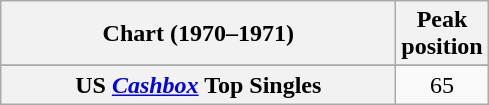<table class="wikitable sortable plainrowheaders" style="text-align:center">
<tr>
<th scope="col" style="width:16em">Chart (1970–1971)</th>
<th scope="col">Peak<br>position</th>
</tr>
<tr>
</tr>
<tr>
</tr>
<tr>
</tr>
<tr>
</tr>
<tr>
</tr>
<tr>
<th scope="row">US <em><a href='#'>Cashbox</a></em> Top Singles</th>
<td>65</td>
</tr>
</table>
